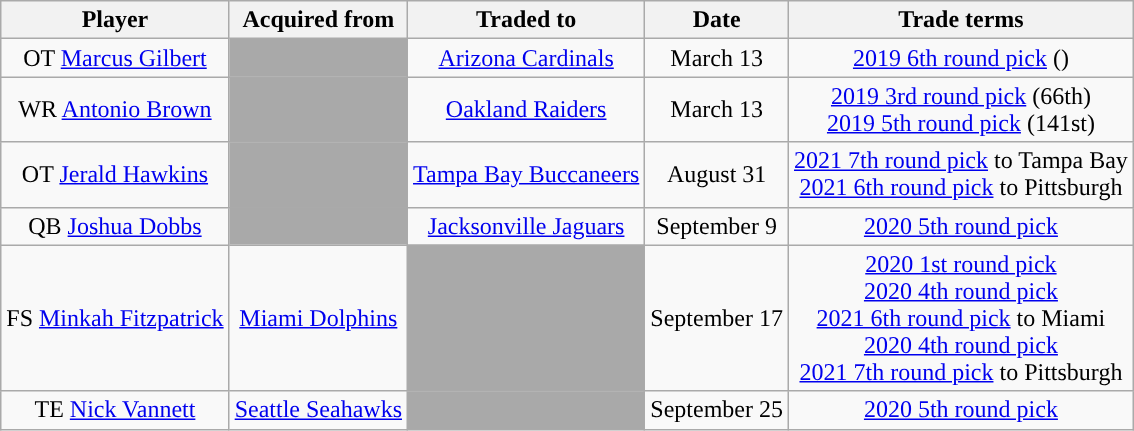<table class="wikitable" style="text-align:center">
<tr>
<th>Player</th>
<th>Acquired from</th>
<th>Traded to</th>
<th>Date</th>
<th>Trade terms</th>
</tr>
<tr>
<td>OT <a href='#'>Marcus Gilbert</a></td>
<td style="background:darkgray"></td>
<td><a href='#'>Arizona Cardinals</a></td>
<td>March 13</td>
<td><a href='#'>2019 6th round pick</a> ()</td>
</tr>
<tr>
<td>WR <a href='#'>Antonio Brown</a></td>
<td style="background:darkgray"></td>
<td><a href='#'>Oakland Raiders</a></td>
<td>March 13</td>
<td><a href='#'>2019 3rd round pick</a> (66th)<br><a href='#'>2019 5th round pick</a> (141st)</td>
</tr>
<tr>
<td>OT <a href='#'>Jerald Hawkins</a></td>
<td style="background:darkgray"></td>
<td><a href='#'>Tampa Bay Buccaneers</a></td>
<td>August 31</td>
<td><a href='#'>2021 7th round pick</a> to Tampa Bay <br> <a href='#'>2021 6th round pick</a> to Pittsburgh</td>
</tr>
<tr>
<td>QB <a href='#'>Joshua Dobbs</a></td>
<td style="background:darkgray"></td>
<td><a href='#'>Jacksonville Jaguars</a></td>
<td>September 9</td>
<td><a href='#'>2020 5th round pick</a></td>
</tr>
<tr>
<td>FS <a href='#'>Minkah Fitzpatrick</a></td>
<td><a href='#'>Miami Dolphins</a></td>
<td style="background:darkgray"></td>
<td>September 17</td>
<td><a href='#'>2020 1st round pick</a><br><a href='#'>2020 4th round pick</a><br><a href='#'>2021 6th round pick</a> to Miami <br> <a href='#'>2020 4th round pick</a><br><a href='#'>2021 7th round pick</a> to Pittsburgh</td>
</tr>
<tr>
<td>TE <a href='#'>Nick Vannett</a></td>
<td><a href='#'>Seattle Seahawks</a></td>
<td style="background:darkgray"></td>
<td>September 25</td>
<td><a href='#'>2020 5th round pick</a></td>
</tr>
</table>
